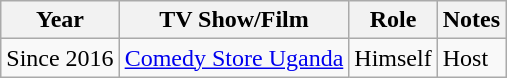<table class="wikitable">
<tr>
<th>Year</th>
<th>TV Show/Film</th>
<th>Role</th>
<th>Notes</th>
</tr>
<tr>
<td>Since 2016</td>
<td><a href='#'>Comedy Store Uganda</a></td>
<td>Himself</td>
<td>Host</td>
</tr>
</table>
